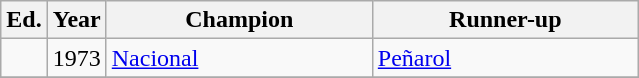<table class="wikitable sortable" style="text-align:left">
<tr>
<th width=px>Ed.</th>
<th width=>Year</th>
<th width=170px>Champion</th>
<th width=170px>Runner-up</th>
</tr>
<tr>
<td></td>
<td>1973</td>
<td><a href='#'>Nacional</a></td>
<td><a href='#'>Peñarol</a></td>
</tr>
<tr>
</tr>
</table>
